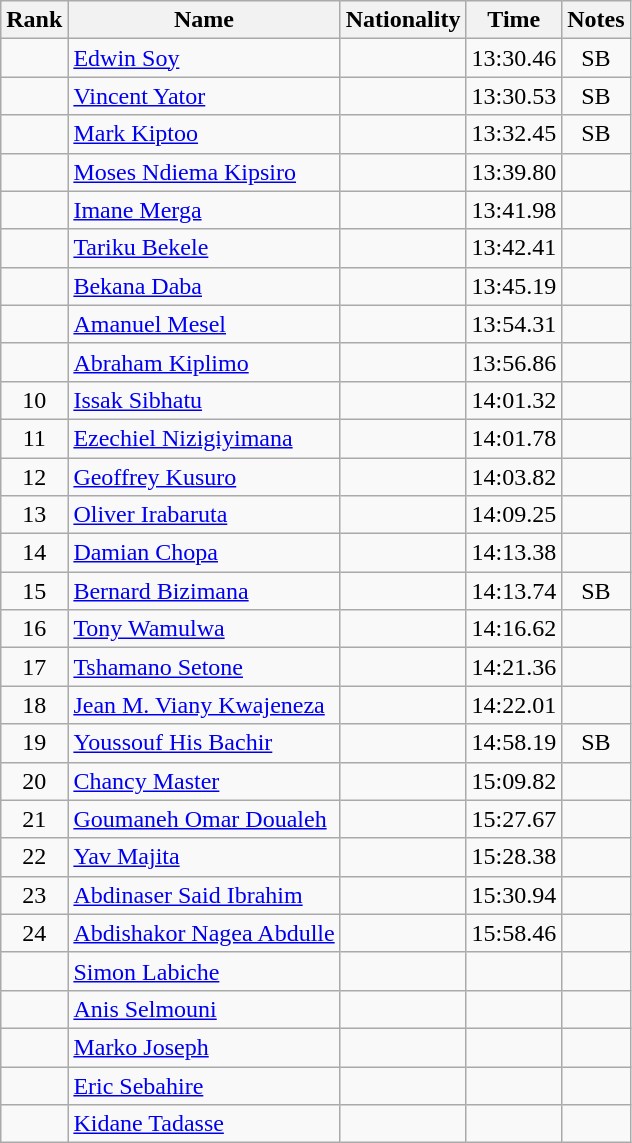<table class="wikitable sortable" style="text-align:center">
<tr>
<th>Rank</th>
<th>Name</th>
<th>Nationality</th>
<th>Time</th>
<th>Notes</th>
</tr>
<tr>
<td></td>
<td align=left><a href='#'>Edwin Soy</a></td>
<td align=left></td>
<td>13:30.46</td>
<td>SB</td>
</tr>
<tr>
<td></td>
<td align=left><a href='#'>Vincent Yator</a></td>
<td align=left></td>
<td>13:30.53</td>
<td>SB</td>
</tr>
<tr>
<td></td>
<td align=left><a href='#'>Mark Kiptoo</a></td>
<td align=left></td>
<td>13:32.45</td>
<td>SB</td>
</tr>
<tr>
<td></td>
<td align=left><a href='#'>Moses Ndiema Kipsiro</a></td>
<td align=left></td>
<td>13:39.80</td>
<td></td>
</tr>
<tr>
<td></td>
<td align=left><a href='#'>Imane Merga</a></td>
<td align=left></td>
<td>13:41.98</td>
<td></td>
</tr>
<tr>
<td></td>
<td align=left><a href='#'>Tariku Bekele</a></td>
<td align=left></td>
<td>13:42.41</td>
<td></td>
</tr>
<tr>
<td></td>
<td align=left><a href='#'>Bekana Daba</a></td>
<td align=left></td>
<td>13:45.19</td>
<td></td>
</tr>
<tr>
<td></td>
<td align=left><a href='#'>Amanuel Mesel</a></td>
<td align=left></td>
<td>13:54.31</td>
<td></td>
</tr>
<tr>
<td></td>
<td align=left><a href='#'>Abraham Kiplimo</a></td>
<td align=left></td>
<td>13:56.86</td>
<td></td>
</tr>
<tr>
<td>10</td>
<td align=left><a href='#'>Issak Sibhatu</a></td>
<td align=left></td>
<td>14:01.32</td>
<td></td>
</tr>
<tr>
<td>11</td>
<td align=left><a href='#'>Ezechiel Nizigiyimana</a></td>
<td align=left></td>
<td>14:01.78</td>
<td></td>
</tr>
<tr>
<td>12</td>
<td align=left><a href='#'>Geoffrey Kusuro</a></td>
<td align=left></td>
<td>14:03.82</td>
<td></td>
</tr>
<tr>
<td>13</td>
<td align=left><a href='#'>Oliver Irabaruta</a></td>
<td align=left></td>
<td>14:09.25</td>
<td></td>
</tr>
<tr>
<td>14</td>
<td align=left><a href='#'>Damian Chopa</a></td>
<td align=left></td>
<td>14:13.38</td>
<td></td>
</tr>
<tr>
<td>15</td>
<td align=left><a href='#'>Bernard Bizimana</a></td>
<td align=left></td>
<td>14:13.74</td>
<td>SB</td>
</tr>
<tr>
<td>16</td>
<td align=left><a href='#'>Tony Wamulwa</a></td>
<td align=left></td>
<td>14:16.62</td>
<td></td>
</tr>
<tr>
<td>17</td>
<td align=left><a href='#'>Tshamano Setone</a></td>
<td align=left></td>
<td>14:21.36</td>
<td></td>
</tr>
<tr>
<td>18</td>
<td align=left><a href='#'>Jean M. Viany Kwajeneza</a></td>
<td align=left></td>
<td>14:22.01</td>
<td></td>
</tr>
<tr>
<td>19</td>
<td align=left><a href='#'>Youssouf His Bachir</a></td>
<td align=left></td>
<td>14:58.19</td>
<td>SB</td>
</tr>
<tr>
<td>20</td>
<td align=left><a href='#'>Chancy Master</a></td>
<td align=left></td>
<td>15:09.82</td>
<td></td>
</tr>
<tr>
<td>21</td>
<td align=left><a href='#'>Goumaneh Omar Doualeh</a></td>
<td align=left></td>
<td>15:27.67</td>
<td></td>
</tr>
<tr>
<td>22</td>
<td align=left><a href='#'>Yav Majita</a></td>
<td align=left></td>
<td>15:28.38</td>
<td></td>
</tr>
<tr>
<td>23</td>
<td align=left><a href='#'>Abdinaser Said Ibrahim</a></td>
<td align=left></td>
<td>15:30.94</td>
<td></td>
</tr>
<tr>
<td>24</td>
<td align=left><a href='#'>Abdishakor Nagea Abdulle</a></td>
<td align=left></td>
<td>15:58.46</td>
<td></td>
</tr>
<tr>
<td></td>
<td align=left><a href='#'>Simon Labiche</a></td>
<td align=left></td>
<td></td>
<td></td>
</tr>
<tr>
<td></td>
<td align=left><a href='#'>Anis Selmouni</a></td>
<td align=left></td>
<td></td>
<td></td>
</tr>
<tr>
<td></td>
<td align=left><a href='#'>Marko Joseph</a></td>
<td align=left></td>
<td></td>
<td></td>
</tr>
<tr>
<td></td>
<td align=left><a href='#'>Eric Sebahire</a></td>
<td align=left></td>
<td></td>
<td></td>
</tr>
<tr>
<td></td>
<td align=left><a href='#'>Kidane Tadasse</a></td>
<td align=left></td>
<td></td>
<td></td>
</tr>
</table>
